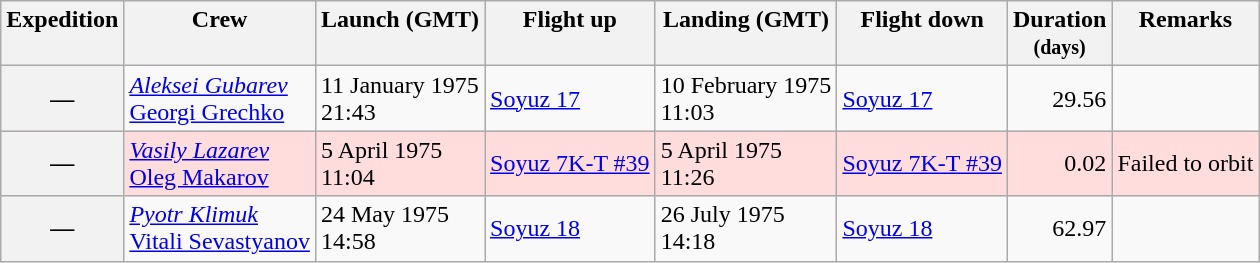<table class="wikitable">
<tr style="background-color: #efefef" valign="top">
<th>Expedition</th>
<th>Crew</th>
<th>Launch (GMT)</th>
<th>Flight up</th>
<th>Landing (GMT)</th>
<th>Flight down</th>
<th>Duration<br><small>(days)</small></th>
<th>Remarks</th>
</tr>
<tr>
<th>—</th>
<td><em><a href='#'>Aleksei Gubarev</a></em><br><a href='#'>Georgi Grechko</a></td>
<td>11 January 1975<br>21:43</td>
<td><a href='#'>Soyuz 17</a></td>
<td>10 February 1975<br>11:03</td>
<td><a href='#'>Soyuz 17</a></td>
<td style="text-align: right">29.56</td>
<td></td>
</tr>
<tr style="background-color:#ffdddd;">
<th>—</th>
<td><em><a href='#'>Vasily Lazarev</a></em><br><a href='#'>Oleg Makarov</a></td>
<td>5 April 1975<br>11:04</td>
<td><a href='#'>Soyuz 7K-T #39</a></td>
<td>5 April 1975<br>11:26</td>
<td><a href='#'>Soyuz 7K-T #39</a></td>
<td style="text-align: right">0.02</td>
<td>Failed to orbit</td>
</tr>
<tr>
<th>—</th>
<td><em><a href='#'>Pyotr Klimuk</a></em><br><a href='#'>Vitali Sevastyanov</a></td>
<td>24 May 1975<br>14:58</td>
<td><a href='#'>Soyuz 18</a></td>
<td>26 July 1975<br>14:18</td>
<td><a href='#'>Soyuz 18</a></td>
<td style="text-align: right">62.97</td>
<td></td>
</tr>
</table>
